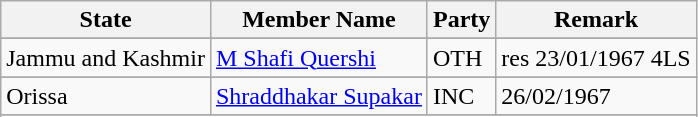<table class="wikitable sortable">
<tr>
<th>State</th>
<th>Member Name</th>
<th>Party</th>
<th>Remark</th>
</tr>
<tr>
</tr>
<tr>
<td>Jammu and Kashmir</td>
<td><a href='#'>M Shafi Quershi</a></td>
<td>OTH</td>
<td>res 23/01/1967 4LS</td>
</tr>
<tr>
</tr>
<tr>
<td>Orissa</td>
<td><a href='#'>Shraddhakar Supakar</a></td>
<td>INC</td>
<td>26/02/1967</td>
</tr>
<tr>
</tr>
<tr>
</tr>
</table>
